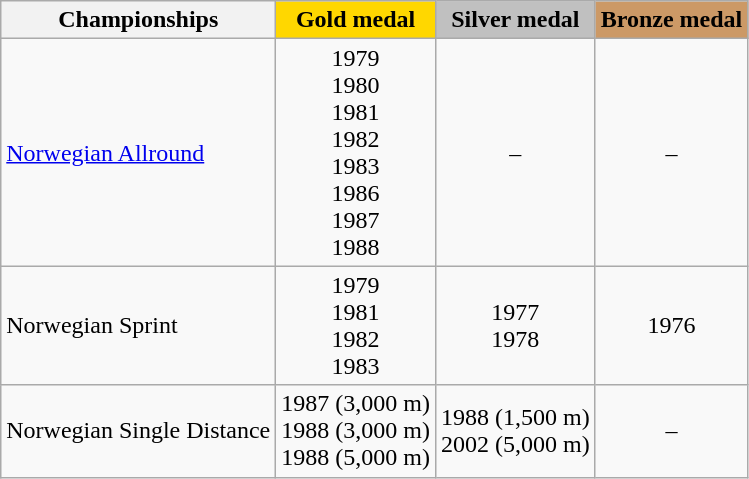<table class="wikitable" style="text-align:center">
<tr>
<th>Championships</th>
<td bgcolor=gold><strong>Gold medal</strong></td>
<td bgcolor=silver><strong>Silver medal</strong></td>
<td bgcolor=cc9966><strong>Bronze medal</strong></td>
</tr>
<tr>
<td align="left"><a href='#'>Norwegian Allround</a></td>
<td>1979 <br> 1980 <br> 1981 <br> 1982 <br> 1983 <br> 1986 <br> 1987 <br> 1988</td>
<td>–</td>
<td>–</td>
</tr>
<tr>
<td align="left">Norwegian Sprint</td>
<td>1979 <br> 1981 <br> 1982 <br> 1983</td>
<td>1977 <br> 1978</td>
<td>1976</td>
</tr>
<tr>
<td align="left">Norwegian Single Distance</td>
<td>1987 (3,000 m) <br> 1988 (3,000 m) <br> 1988 (5,000 m)</td>
<td>1988 (1,500 m) <br> 2002 (5,000 m)</td>
<td>–</td>
</tr>
</table>
